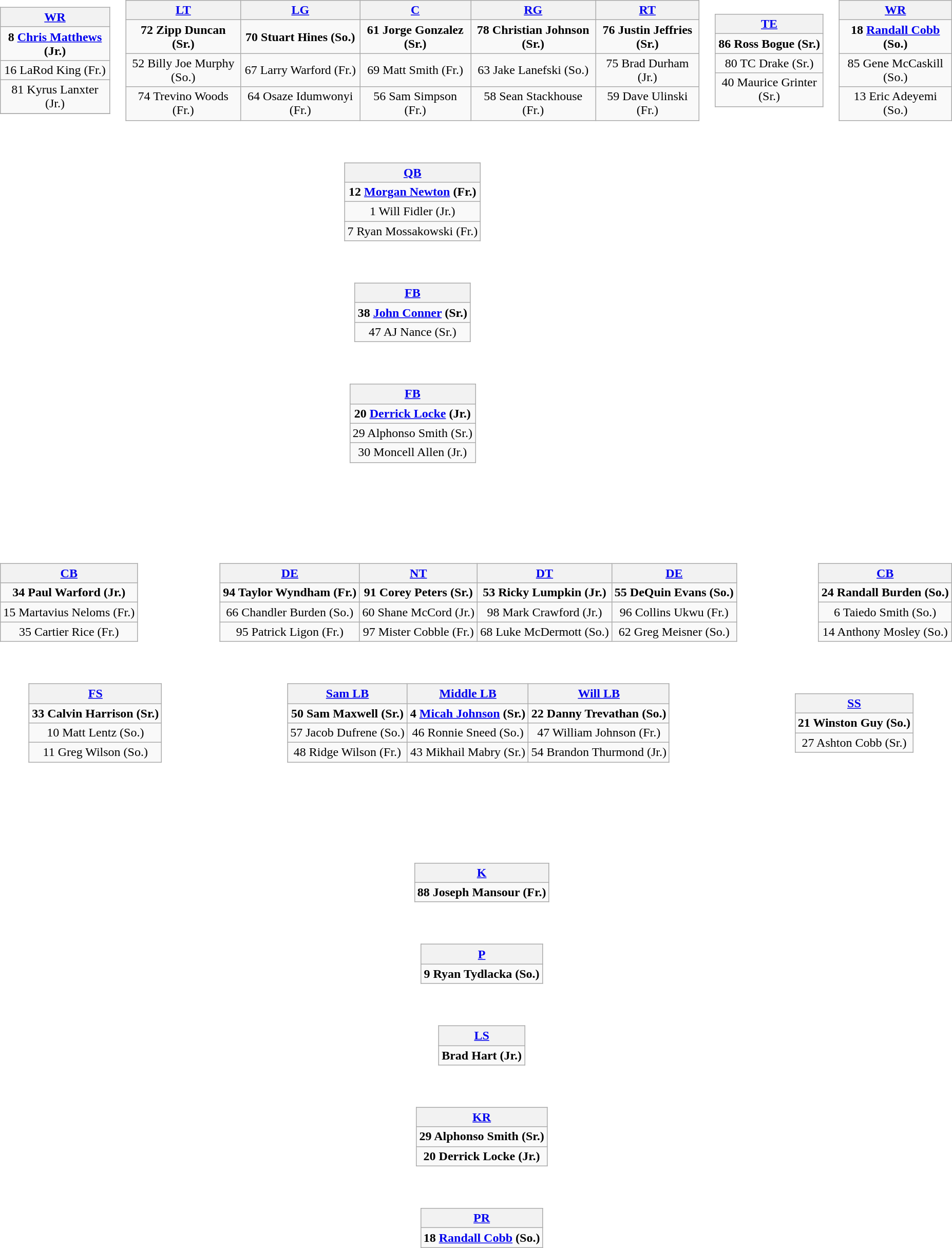<table>
<tr>
<td align="center"><br><table style="width:100%">
<tr>
<td align="left"><br><table class="wikitable" style="text-align:center">
<tr>
<th><a href='#'>WR</a></th>
</tr>
<tr>
<td><strong>8 <a href='#'>Chris Matthews</a> (Jr.)</strong></td>
</tr>
<tr>
<td>16 LaRod King (Fr.)</td>
</tr>
<tr>
<td>81 Kyrus Lanxter (Jr.)</td>
</tr>
<tr>
</tr>
</table>
</td>
<td><br><table class="wikitable" style="text-align:center">
<tr>
<th><a href='#'>LT</a></th>
<th><a href='#'>LG</a></th>
<th><a href='#'>C</a></th>
<th><a href='#'>RG</a></th>
<th><a href='#'>RT</a></th>
</tr>
<tr>
<td><strong>72 Zipp Duncan (Sr.)</strong></td>
<td><strong>70 Stuart Hines (So.)</strong></td>
<td><strong>61 Jorge Gonzalez (Sr.)</strong></td>
<td><strong>78 Christian Johnson (Sr.)</strong></td>
<td><strong>76 Justin Jeffries (Sr.)</strong></td>
</tr>
<tr>
<td>52 Billy Joe Murphy (So.)</td>
<td>67 Larry Warford (Fr.)</td>
<td>69 Matt Smith (Fr.)</td>
<td>63 Jake Lanefski (So.)</td>
<td>75 Brad Durham (Jr.)</td>
</tr>
<tr>
<td>74 Trevino Woods (Fr.)</td>
<td>64 Osaze Idumwonyi (Fr.)</td>
<td>56 Sam Simpson (Fr.)</td>
<td>58 Sean Stackhouse (Fr.)</td>
<td>59 Dave Ulinski (Fr.)</td>
</tr>
</table>
</td>
<td><br><table class="wikitable" style="text-align:center">
<tr>
<th><a href='#'>TE</a></th>
</tr>
<tr>
<td><strong>86 Ross Bogue (Sr.)</strong></td>
</tr>
<tr>
<td>80 TC Drake (Sr.)</td>
</tr>
<tr>
<td>40 Maurice Grinter (Sr.)</td>
</tr>
</table>
</td>
<td align="right"><br><table class="wikitable" style="text-align:center">
<tr>
<th><a href='#'>WR</a></th>
</tr>
<tr>
<td><strong>18 <a href='#'>Randall Cobb</a> (So.)</strong></td>
</tr>
<tr>
<td>85 Gene McCaskill (So.)</td>
</tr>
<tr>
<td>13 Eric Adeyemi (So.)</td>
</tr>
</table>
</td>
</tr>
<tr>
<td></td>
<td align="center"><br><table class="wikitable" style="text-align:center">
<tr>
<th><a href='#'>QB</a></th>
</tr>
<tr>
<td><strong>12 <a href='#'>Morgan Newton</a> (Fr.)</strong></td>
</tr>
<tr>
<td>1 Will Fidler (Jr.)</td>
</tr>
<tr>
<td>7 Ryan Mossakowski (Fr.)</td>
</tr>
</table>
</td>
</tr>
<tr>
<td></td>
<td align="center"><br><table class="wikitable" style="text-align:center">
<tr>
<th><a href='#'>FB</a></th>
</tr>
<tr>
<td><strong>38 <a href='#'>John Conner</a> (Sr.)</strong></td>
</tr>
<tr>
<td>47 AJ Nance (Sr.)</td>
</tr>
</table>
</td>
</tr>
<tr>
<td></td>
<td align="center"><br><table class="wikitable" style="text-align:center">
<tr>
<th><a href='#'>FB</a></th>
</tr>
<tr>
<td><strong>20 <a href='#'>Derrick Locke</a> (Jr.)</strong></td>
</tr>
<tr>
<td>29 Alphonso Smith (Sr.)</td>
</tr>
<tr>
<td>30 Moncell Allen (Jr.)</td>
</tr>
</table>
</td>
</tr>
</table>
</td>
</tr>
<tr>
<td style="height:3em"></td>
</tr>
<tr>
<td align="center"><br><table style="width:100%">
<tr>
<td align="left"><br><table class="wikitable" style="text-align:center">
<tr>
<th><a href='#'>CB</a></th>
</tr>
<tr>
<td><strong>34 Paul Warford (Jr.)</strong></td>
</tr>
<tr>
<td>15 Martavius Neloms (Fr.)</td>
</tr>
<tr>
<td>35 Cartier Rice (Fr.)</td>
</tr>
</table>
</td>
<td align="center"><br><table class="wikitable" style="text-align:center">
<tr>
<th><a href='#'>DE</a></th>
<th><a href='#'>NT</a></th>
<th><a href='#'>DT</a></th>
<th><a href='#'>DE</a></th>
</tr>
<tr>
<td><strong>94 Taylor Wyndham (Fr.)</strong></td>
<td><strong>91 Corey Peters (Sr.)</strong></td>
<td><strong>53 Ricky Lumpkin (Jr.)</strong></td>
<td><strong>55 DeQuin Evans (So.)</strong></td>
</tr>
<tr>
<td>66 Chandler Burden (So.)</td>
<td>60 Shane McCord (Jr.)</td>
<td>98 Mark Crawford (Jr.)</td>
<td>96 Collins Ukwu (Fr.)</td>
</tr>
<tr>
<td>95 Patrick Ligon (Fr.)</td>
<td>97 Mister Cobble (Fr.)</td>
<td>68 Luke McDermott (So.)</td>
<td>62 Greg Meisner (So.)</td>
</tr>
</table>
</td>
<td align="right"><br><table class="wikitable" style="text-align:center">
<tr>
<th><a href='#'>CB</a></th>
</tr>
<tr>
<td><strong>24 Randall Burden (So.)</strong></td>
</tr>
<tr>
<td>6 Taiedo Smith (So.)</td>
</tr>
<tr>
<td>14 Anthony Mosley (So.)</td>
</tr>
</table>
</td>
</tr>
<tr>
<td align="right"><br><table class="wikitable" style="text-align:center">
<tr>
<th><a href='#'>FS</a></th>
</tr>
<tr>
<td><strong>33 Calvin Harrison (Sr.)</strong></td>
</tr>
<tr>
<td>10 Matt Lentz (So.)</td>
</tr>
<tr>
<td>11 Greg Wilson (So.)</td>
</tr>
</table>
</td>
<td align="center"><br><table class="wikitable" style="text-align:center">
<tr>
<th><a href='#'>Sam LB</a></th>
<th><a href='#'>Middle LB</a></th>
<th><a href='#'>Will LB</a></th>
</tr>
<tr>
<td><strong>50 Sam Maxwell (Sr.)</strong></td>
<td><strong>4 <a href='#'>Micah Johnson</a> (Sr.)</strong></td>
<td><strong>22 Danny Trevathan (So.)</strong></td>
</tr>
<tr>
<td>57 Jacob Dufrene (So.)</td>
<td>46 Ronnie Sneed (So.)</td>
<td>47 William Johnson (Fr.)</td>
</tr>
<tr>
<td>48 Ridge Wilson (Fr.)</td>
<td>43 Mikhail Mabry (Sr.)</td>
<td>54 Brandon Thurmond (Jr.)</td>
</tr>
</table>
</td>
<td align="left"><br><table class="wikitable" style="text-align:center">
<tr>
<th><a href='#'>SS</a></th>
</tr>
<tr>
<td><strong>21 Winston Guy (So.)</strong></td>
</tr>
<tr>
<td>27 Ashton Cobb (Sr.)</td>
</tr>
</table>
</td>
</tr>
</table>
</td>
</tr>
<tr>
<td style="height:3em"></td>
</tr>
<tr>
<td align="center"><br><table style="width:100%">
<tr>
<td></td>
<td align="center"><br><table class="wikitable" style="text-align:center">
<tr>
<th><a href='#'>K</a></th>
</tr>
<tr>
<td><strong>88 Joseph Mansour (Fr.)</strong></td>
</tr>
</table>
</td>
</tr>
<tr>
<td></td>
<td align="center"><br><table class="wikitable" style="text-align:center">
<tr>
<th><a href='#'>P</a></th>
</tr>
<tr>
<td><strong>9 Ryan Tydlacka (So.)</strong></td>
</tr>
</table>
</td>
</tr>
<tr>
<td></td>
<td align="center"><br><table class="wikitable" style="text-align:center">
<tr>
<th><a href='#'>LS</a></th>
</tr>
<tr>
<td><strong>Brad Hart (Jr.)</strong></td>
</tr>
</table>
</td>
</tr>
<tr>
<td></td>
<td align="center"><br><table class="wikitable" style="text-align:center">
<tr>
<th><a href='#'>KR</a></th>
</tr>
<tr>
<td><strong>29 Alphonso Smith (Sr.)</strong></td>
</tr>
<tr>
<td><strong>20 Derrick Locke (Jr.)</strong></td>
</tr>
</table>
</td>
</tr>
<tr>
<td></td>
<td align="center"><br><table class="wikitable" style="text-align:center">
<tr>
<th><a href='#'>PR</a></th>
</tr>
<tr>
<td><strong>18 <a href='#'>Randall Cobb</a> (So.)</strong></td>
</tr>
</table>
</td>
</tr>
</table>
</td>
</tr>
</table>
